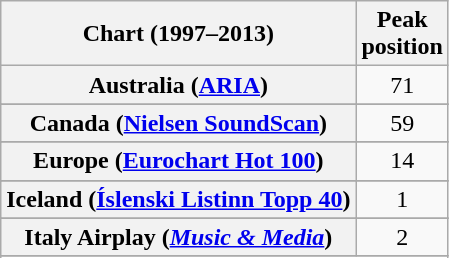<table class="wikitable sortable plainrowheaders">
<tr>
<th>Chart (1997–2013)</th>
<th>Peak<br>position</th>
</tr>
<tr>
<th scope="row">Australia (<a href='#'>ARIA</a>)</th>
<td align="center">71</td>
</tr>
<tr>
</tr>
<tr>
</tr>
<tr>
<th scope="row">Canada (<a href='#'>Nielsen SoundScan</a>)</th>
<td align="center">59</td>
</tr>
<tr>
</tr>
<tr>
<th scope="row">Europe (<a href='#'>Eurochart Hot 100</a>)</th>
<td align="center">14</td>
</tr>
<tr>
</tr>
<tr>
</tr>
<tr>
<th scope="row">Iceland (<a href='#'>Íslenski Listinn Topp 40</a>)</th>
<td align="center">1</td>
</tr>
<tr>
</tr>
<tr>
<th scope="row">Italy Airplay (<em><a href='#'>Music & Media</a></em>)</th>
<td align="center">2</td>
</tr>
<tr>
</tr>
<tr>
</tr>
<tr>
</tr>
<tr>
</tr>
<tr>
</tr>
<tr>
</tr>
<tr>
</tr>
</table>
